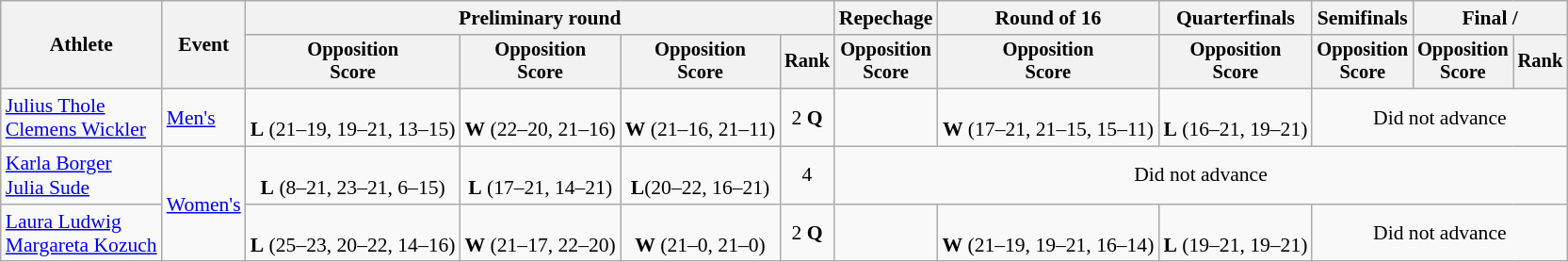<table class=wikitable style="font-size:90%; text-align:center">
<tr>
<th rowspan=2>Athlete</th>
<th rowspan=2>Event</th>
<th colspan=4>Preliminary round</th>
<th>Repechage</th>
<th>Round of 16</th>
<th>Quarterfinals</th>
<th>Semifinals</th>
<th colspan=2>Final / </th>
</tr>
<tr style=font-size:95%>
<th>Opposition<br>Score</th>
<th>Opposition<br>Score</th>
<th>Opposition<br>Score</th>
<th>Rank</th>
<th>Opposition<br>Score</th>
<th>Opposition<br>Score</th>
<th>Opposition<br>Score</th>
<th>Opposition<br>Score</th>
<th>Opposition<br>Score</th>
<th>Rank</th>
</tr>
<tr>
<td align=left><a href='#'>Julius Thole</a><br><a href='#'>Clemens Wickler</a></td>
<td align=left><a href='#'>Men's</a></td>
<td><br><strong>L</strong> (21–19, 19–21, 13–15)</td>
<td><br><strong>W</strong> (22–20, 21–16)</td>
<td><br><strong>W</strong> (21–16, 21–11)</td>
<td>2 <strong>Q</strong></td>
<td></td>
<td><br><strong>W</strong> (17–21, 21–15, 15–11)</td>
<td><br><strong>L</strong> (16–21, 19–21)</td>
<td colspan=3>Did not advance</td>
</tr>
<tr align=center>
<td align=left><a href='#'>Karla Borger</a><br><a href='#'>Julia Sude</a></td>
<td align=left rowspan=2><a href='#'>Women's</a></td>
<td><br><strong>L</strong> (8–21, 23–21, 6–15)</td>
<td><br><strong>L</strong> (17–21, 14–21)</td>
<td><br><strong>L</strong>(20–22, 16–21)</td>
<td>4</td>
<td colspan=6>Did not advance</td>
</tr>
<tr align=center>
<td align=left><a href='#'>Laura Ludwig</a><br><a href='#'>Margareta Kozuch</a></td>
<td><br><strong>L</strong> (25–23, 20–22, 14–16)</td>
<td><br><strong>W</strong> (21–17, 22–20)</td>
<td><br><strong>W</strong> (21–0, 21–0)</td>
<td>2 <strong>Q</strong></td>
<td></td>
<td><br><strong>W</strong> (21–19, 19–21, 16–14)</td>
<td><br><strong>L</strong> (19–21, 19–21)</td>
<td colspan=3>Did not advance</td>
</tr>
</table>
